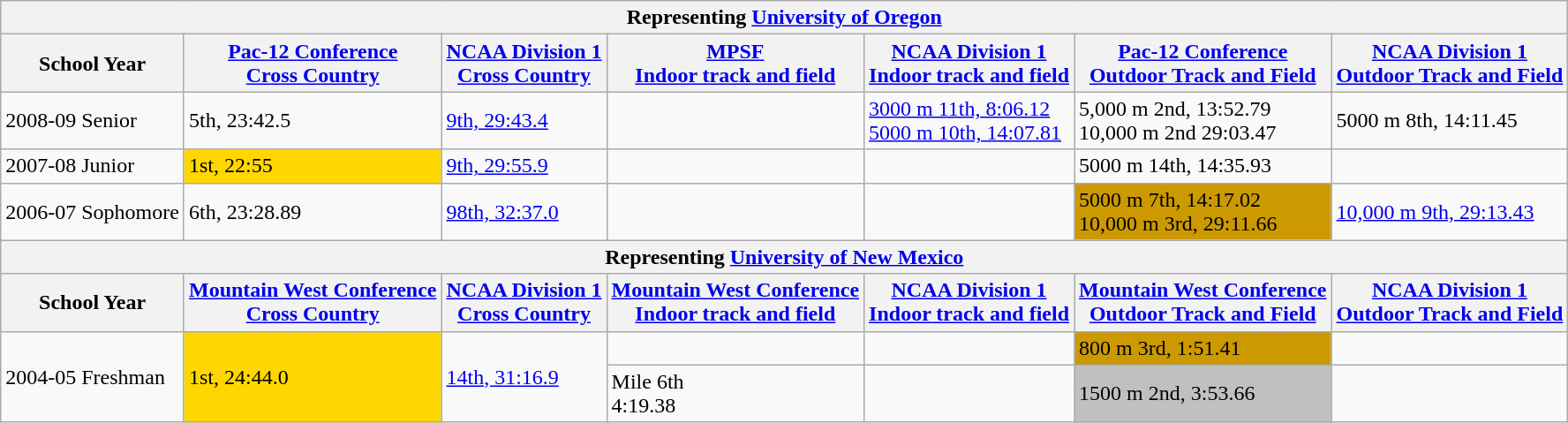<table class="wikitable sortable">
<tr>
<th colspan="7">Representing <a href='#'>University of Oregon</a></th>
</tr>
<tr>
<th>School Year</th>
<th><a href='#'>Pac-12 Conference</a><br><a href='#'>Cross Country</a></th>
<th><a href='#'>NCAA Division 1</a><br><a href='#'>Cross Country</a></th>
<th><a href='#'>MPSF</a><br><a href='#'>Indoor track and field</a></th>
<th><a href='#'>NCAA Division 1</a><br><a href='#'>Indoor track and field</a></th>
<th><a href='#'>Pac-12 Conference</a><br><a href='#'>Outdoor Track and Field</a></th>
<th><a href='#'>NCAA Division 1</a><br><a href='#'>Outdoor Track and Field</a></th>
</tr>
<tr>
<td>2008-09 Senior</td>
<td>5th, 23:42.5</td>
<td><a href='#'>9th, 29:43.4</a></td>
<td></td>
<td><a href='#'>
3000 m 11th, 8:06.12<br>5000 m 10th, 14:07.81</a></td>
<td>5,000 m 2nd, 13:52.79<br>10,000 m 2nd 29:03.47 </td>
<td>5000 m 8th, 14:11.45</td>
</tr>
<tr>
<td>2007-08 Junior</td>
<td bgcolor="gold">1st, 22:55</td>
<td><a href='#'>9th, 29:55.9</a></td>
<td></td>
<td></td>
<td>5000 m 14th, 14:35.93</td>
<td></td>
</tr>
<tr>
<td>2006-07 Sophomore</td>
<td>6th, 23:28.89</td>
<td><a href='#'>98th, 32:37.0</a></td>
<td></td>
<td></td>
<td bgcolor=cc9900>5000 m 7th, 14:17.02<br>10,000 m 3rd, 29:11.66</td>
<td><a href='#'>10,000 m 9th, 29:13.43</a></td>
</tr>
<tr>
<th colspan="7">Representing <a href='#'>University of New Mexico</a></th>
</tr>
<tr>
<th>School Year</th>
<th><a href='#'>Mountain West Conference</a><br><a href='#'>Cross Country</a></th>
<th><a href='#'>NCAA Division 1</a><br><a href='#'>Cross Country</a></th>
<th><a href='#'>Mountain West Conference</a><br><a href='#'>Indoor track and field</a></th>
<th><a href='#'>NCAA Division 1</a><br><a href='#'>Indoor track and field</a></th>
<th><a href='#'>Mountain West Conference</a><br><a href='#'>Outdoor Track and Field</a></th>
<th><a href='#'>NCAA Division 1</a><br><a href='#'>Outdoor Track and Field</a></th>
</tr>
<tr>
<td rowspan=2>2004-05 Freshman</td>
<td bgcolor="gold" rowspan=2>1st, 24:44.0</td>
<td rowspan=2><a href='#'>14th, 31:16.9</a></td>
<td></td>
<td></td>
<td bgcolor="cc9900">800 m 3rd, 1:51.41</td>
<td></td>
</tr>
<tr>
<td>Mile 6th<br>4:19.38</td>
<td></td>
<td bgcolor="silver">1500 m 2nd, 3:53.66</td>
<td></td>
</tr>
</table>
